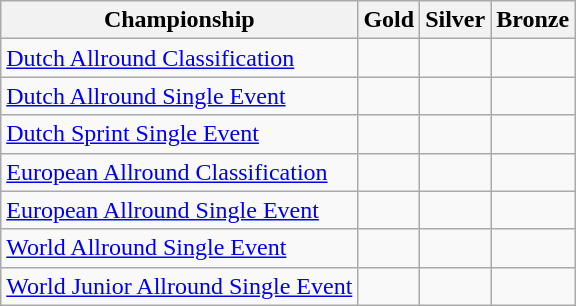<table class="wikitable">
<tr>
<th>Championship</th>
<th>Gold <br> </th>
<th>Silver <br> </th>
<th>Bronze <br> </th>
</tr>
<tr>
<td><a href='#'>Dutch Allround Classification</a></td>
<td></td>
<td></td>
<td></td>
</tr>
<tr>
<td><a href='#'>Dutch Allround Single Event</a></td>
<td></td>
<td></td>
<td></td>
</tr>
<tr>
<td><a href='#'>Dutch Sprint Single Event</a></td>
<td></td>
<td></td>
<td></td>
</tr>
<tr>
<td><a href='#'>European Allround Classification</a></td>
<td></td>
<td></td>
<td></td>
</tr>
<tr>
<td><a href='#'>European Allround Single Event</a></td>
<td></td>
<td></td>
<td></td>
</tr>
<tr>
<td><a href='#'>World Allround Single Event</a></td>
<td></td>
<td></td>
<td></td>
</tr>
<tr>
<td><a href='#'>World Junior Allround Single Event</a></td>
<td></td>
<td></td>
<td></td>
</tr>
</table>
